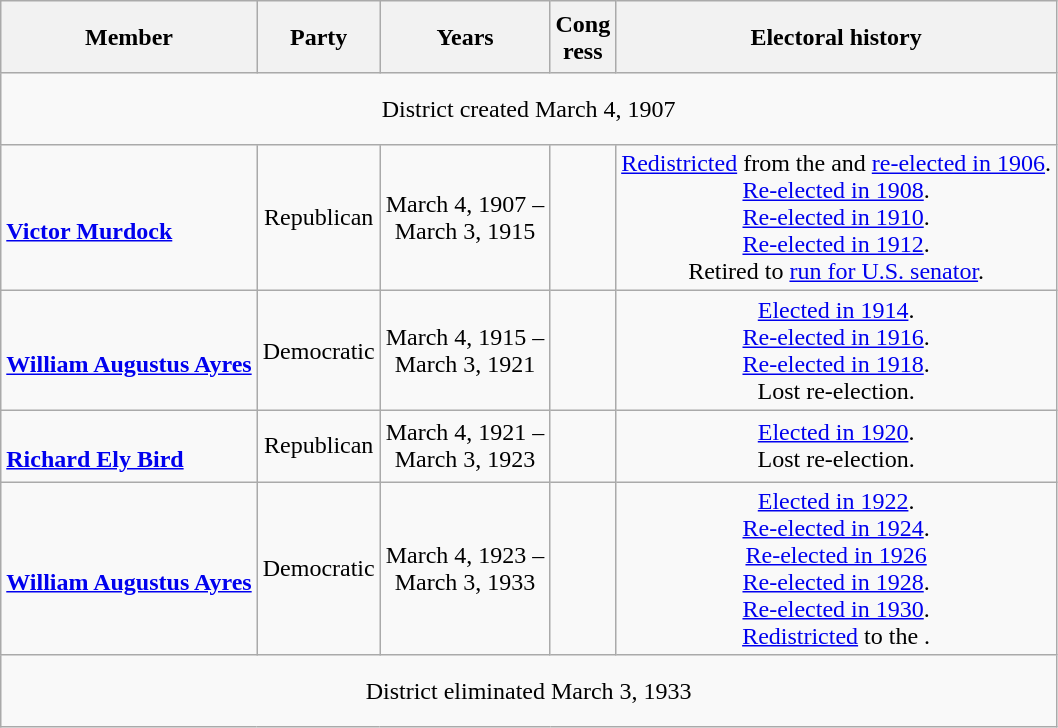<table class="wikitable" style="text-align:center;">
<tr style="height:3em">
<th>Member</th>
<th>Party</th>
<th>Years</th>
<th>Cong<br>ress</th>
<th>Electoral history</th>
</tr>
<tr style="height:3em">
<td colspan=5>District created March 4, 1907</td>
</tr>
<tr style="height:3em">
<td align=left><br><strong><a href='#'>Victor Murdock</a></strong><br></td>
<td>Republican</td>
<td nowrap>March 4, 1907 –<br>March 3, 1915</td>
<td></td>
<td><a href='#'>Redistricted</a> from the  and <a href='#'>re-elected in 1906</a>.<br><a href='#'>Re-elected in 1908</a>.<br><a href='#'>Re-elected in 1910</a>.<br><a href='#'>Re-elected in 1912</a>.<br>Retired to <a href='#'>run for U.S. senator</a>.</td>
</tr>
<tr style="height:3em">
<td align=left><br><strong><a href='#'>William Augustus Ayres</a></strong><br></td>
<td>Democratic</td>
<td nowrap>March 4, 1915 –<br>March 3, 1921</td>
<td></td>
<td><a href='#'>Elected in 1914</a>.<br><a href='#'>Re-elected in 1916</a>.<br><a href='#'>Re-elected in 1918</a>.<br>Lost re-election.</td>
</tr>
<tr style="height:3em">
<td align=left><br><strong><a href='#'>Richard Ely Bird</a></strong><br></td>
<td>Republican</td>
<td nowrap>March 4, 1921 –<br>March 3, 1923</td>
<td></td>
<td><a href='#'>Elected in 1920</a>.<br>Lost re-election.</td>
</tr>
<tr style="height:3em">
<td align=left><br><strong><a href='#'>William Augustus Ayres</a></strong><br></td>
<td>Democratic</td>
<td nowrap>March 4, 1923 –<br>March 3, 1933</td>
<td></td>
<td><a href='#'>Elected in 1922</a>.<br><a href='#'>Re-elected in 1924</a>.<br><a href='#'>Re-elected in 1926</a><br><a href='#'>Re-elected in 1928</a>.<br><a href='#'>Re-elected in 1930</a>.<br><a href='#'>Redistricted</a> to the .</td>
</tr>
<tr style="height:3em">
<td colspan=5>District eliminated March 3, 1933</td>
</tr>
</table>
